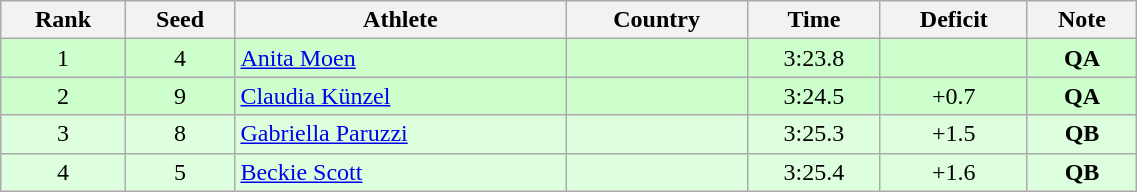<table class="wikitable sortable" style="text-align:center" width=60%>
<tr>
<th>Rank</th>
<th>Seed</th>
<th>Athlete</th>
<th>Country</th>
<th>Time</th>
<th>Deficit</th>
<th>Note</th>
</tr>
<tr bgcolor=#ccffcc>
<td>1</td>
<td>4</td>
<td align=left><a href='#'>Anita Moen</a></td>
<td align=left></td>
<td>3:23.8</td>
<td></td>
<td><strong>QA</strong></td>
</tr>
<tr bgcolor=#ccffcc>
<td>2</td>
<td>9</td>
<td align=left><a href='#'>Claudia Künzel</a></td>
<td align=left></td>
<td>3:24.5</td>
<td>+0.7</td>
<td><strong>QA</strong></td>
</tr>
<tr bgcolor=ddffdd>
<td>3</td>
<td>8</td>
<td align=left><a href='#'>Gabriella Paruzzi</a></td>
<td align=left></td>
<td>3:25.3</td>
<td>+1.5</td>
<td><strong>QB</strong></td>
</tr>
<tr bgcolor=ddffdd>
<td>4</td>
<td>5</td>
<td align=left><a href='#'>Beckie Scott</a></td>
<td align=left></td>
<td>3:25.4</td>
<td>+1.6</td>
<td><strong>QB</strong></td>
</tr>
</table>
